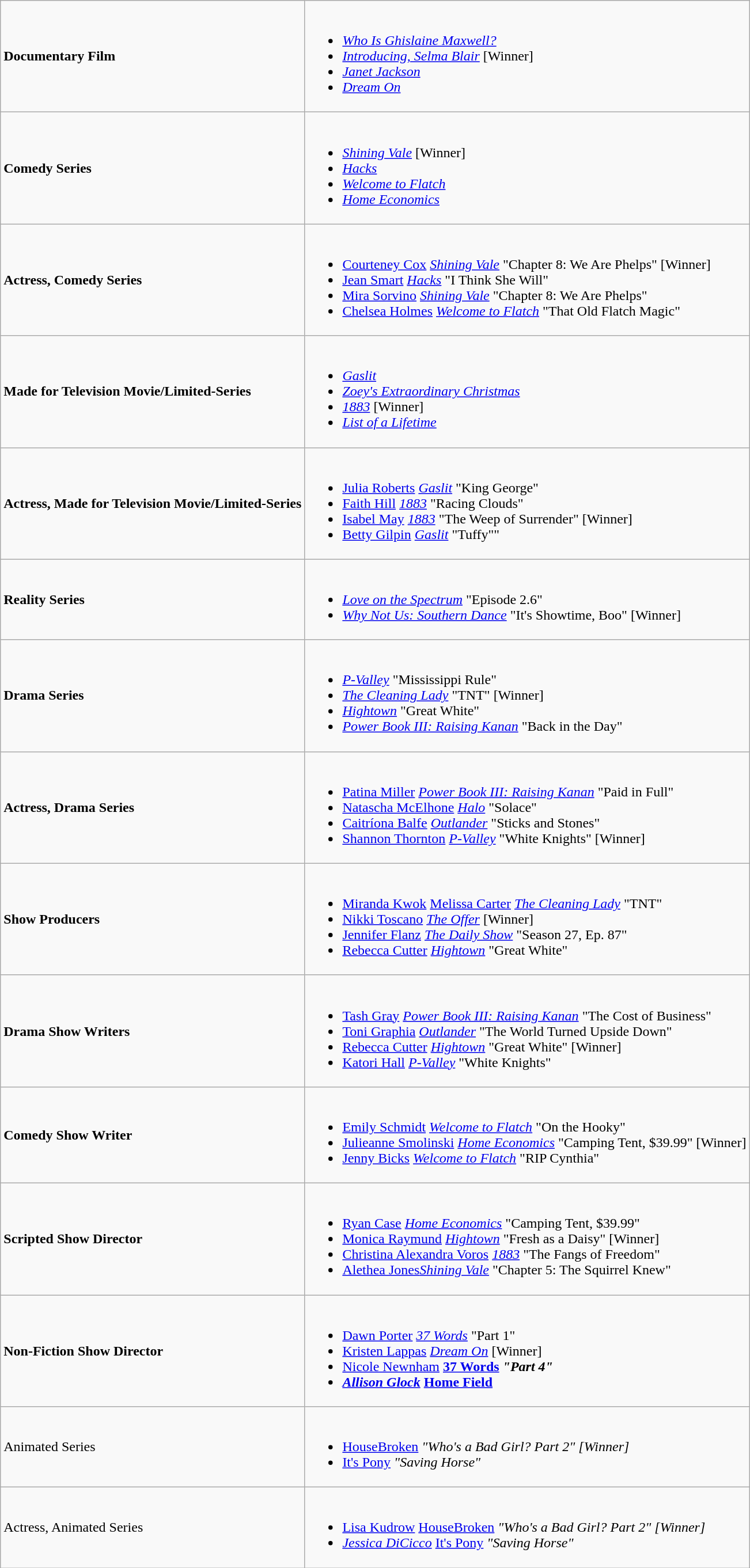<table class="wikitable">
<tr>
<td><strong>Documentary Film</strong></td>
<td><br><ul><li><em><a href='#'>Who Is Ghislaine Maxwell?</a></em></li><li><em><a href='#'>Introducing, Selma Blair</a></em> [Winner]</li><li><em><a href='#'>Janet Jackson</a></em></li><li><em><a href='#'>Dream On</a></em></li></ul></td>
</tr>
<tr>
<td><strong>Comedy Series</strong></td>
<td><br><ul><li><em><a href='#'>Shining Vale</a></em> [Winner]</li><li><em><a href='#'>Hacks</a></em></li><li><em><a href='#'>Welcome to Flatch</a></em></li><li><em><a href='#'>Home Economics</a></em></li></ul></td>
</tr>
<tr>
<td><strong>Actress, Comedy Series</strong></td>
<td><br><ul><li><a href='#'>Courteney Cox</a> <em><a href='#'>Shining Vale</a></em> "Chapter 8: We Are Phelps" [Winner]</li><li><a href='#'>Jean Smart</a> <em><a href='#'>Hacks</a></em> "I Think She Will"</li><li><a href='#'>Mira Sorvino</a> <em><a href='#'>Shining Vale</a></em> "Chapter 8: We Are Phelps"</li><li><a href='#'>Chelsea Holmes</a> <em><a href='#'>Welcome to Flatch</a></em> "That Old Flatch Magic"</li></ul></td>
</tr>
<tr>
<td><strong>Made for Television Movie/Limited-Series</strong></td>
<td><br><ul><li><em><a href='#'>Gaslit</a></em></li><li><em><a href='#'>Zoey's Extraordinary Christmas</a></em></li><li><em><a href='#'>1883</a></em> [Winner]</li><li><em><a href='#'>List of a Lifetime</a></em></li></ul></td>
</tr>
<tr>
<td><strong>Actress, Made for Television Movie/Limited-Series</strong></td>
<td><br><ul><li><a href='#'>Julia Roberts</a> <em><a href='#'>Gaslit</a></em> "King George"</li><li><a href='#'>Faith Hill</a> <em><a href='#'>1883</a></em> "Racing Clouds"</li><li><a href='#'>Isabel May</a> <em><a href='#'>1883</a></em> "The Weep of Surrender" [Winner]</li><li><a href='#'>Betty Gilpin</a> <em><a href='#'>Gaslit</a></em> "Tuffy""</li></ul></td>
</tr>
<tr>
<td><strong>Reality Series</strong></td>
<td><br><ul><li><em><a href='#'>Love on the Spectrum</a></em> "Episode 2.6"</li><li><em><a href='#'>Why Not Us: Southern Dance</a></em> "It's Showtime, Boo" [Winner]</li></ul></td>
</tr>
<tr>
<td><strong>Drama Series</strong></td>
<td><br><ul><li><em><a href='#'>P-Valley</a></em> "Mississippi Rule"</li><li><em><a href='#'>The Cleaning Lady</a></em> "TNT" [Winner]</li><li><em><a href='#'>Hightown</a></em> "Great White"</li><li><em><a href='#'>Power Book III: Raising Kanan</a></em> "Back in the Day"</li></ul></td>
</tr>
<tr>
<td><strong>Actress, Drama Series</strong></td>
<td><br><ul><li><a href='#'>Patina Miller</a> <em><a href='#'>Power Book III: Raising Kanan</a></em> "Paid in Full"</li><li><a href='#'>Natascha McElhone</a> <em><a href='#'>Halo</a></em> "Solace"</li><li><a href='#'>Caitríona Balfe</a> <em><a href='#'>Outlander</a></em> "Sticks and Stones"</li><li><a href='#'>Shannon Thornton</a> <em><a href='#'>P-Valley</a></em>  "White Knights" [Winner]</li></ul></td>
</tr>
<tr>
<td><strong>Show Producers</strong></td>
<td><br><ul><li><a href='#'>Miranda Kwok</a> <a href='#'>Melissa Carter</a> <em><a href='#'>The Cleaning Lady</a></em> "TNT"</li><li><a href='#'>Nikki Toscano</a> <em><a href='#'>The Offer</a></em> [Winner]</li><li><a href='#'>Jennifer Flanz</a> <em><a href='#'>The Daily Show</a></em> "Season 27, Ep. 87"</li><li><a href='#'>Rebecca Cutter</a> <em><a href='#'>Hightown</a></em> "Great White"</li></ul></td>
</tr>
<tr>
<td><strong>Drama Show Writers</strong></td>
<td><br><ul><li><a href='#'>Tash Gray</a> <em><a href='#'>Power Book III: Raising Kanan</a></em> "The Cost of Business"</li><li><a href='#'>Toni Graphia</a> <em><a href='#'>Outlander</a></em> "The World Turned Upside Down"</li><li><a href='#'>Rebecca Cutter</a> <em><a href='#'>Hightown</a></em> "Great White" [Winner]</li><li><a href='#'>Katori Hall</a> <em><a href='#'>P-Valley</a></em> "White Knights"</li></ul></td>
</tr>
<tr>
<td><strong>Comedy Show Writer</strong></td>
<td><br><ul><li><a href='#'>Emily Schmidt</a> <em><a href='#'>Welcome to Flatch</a></em>  "On the Hooky"</li><li><a href='#'>Julieanne Smolinski</a> <em><a href='#'>Home Economics</a></em>  "Camping Tent, $39.99" [Winner]</li><li><a href='#'>Jenny Bicks</a> <em><a href='#'>Welcome to Flatch</a></em>  "RIP Cynthia"</li></ul></td>
</tr>
<tr>
<td><strong>Scripted Show Director</strong></td>
<td><br><ul><li><a href='#'>Ryan Case</a> <em><a href='#'>Home Economics</a></em>  "Camping Tent, $39.99"</li><li><a href='#'>Monica Raymund</a> <em><a href='#'>Hightown</a></em> "Fresh as a Daisy" [Winner]</li><li><a href='#'>Christina Alexandra Voros</a> <em><a href='#'>1883</a></em>  "The Fangs of Freedom"</li><li><a href='#'>Alethea Jones</a><em><a href='#'>Shining Vale</a></em>  "Chapter 5: The Squirrel Knew"</li></ul></td>
</tr>
<tr>
<td><strong>Non-Fiction Show Director</strong></td>
<td><br><ul><li><a href='#'>Dawn Porter</a> <em><a href='#'>37 Words</a></em> "Part 1"</li><li><a href='#'>Kristen Lappas</a> <em><a href='#'>Dream On</a></em> [Winner]</li><li><a href='#'>Nicole Newnham</a> <strong><a href='#'>37 Words</a><em> "Part 4"</li><li><a href='#'>Allison Glock</a> </em><a href='#'>Home Field</a><em></li></ul></td>
</tr>
<tr>
<td></strong>Animated Series<strong></td>
<td><br><ul><li></em><a href='#'>HouseBroken</a><em> "Who's a Bad Girl? Part 2" [Winner]</li><li></em><a href='#'>It's Pony</a><em> "Saving Horse"</li></ul></td>
</tr>
<tr>
<td></strong>Actress, Animated Series<strong></td>
<td><br><ul><li><a href='#'>Lisa Kudrow</a> </em><a href='#'>HouseBroken</a><em> "Who's a Bad Girl? Part 2" [Winner]</li><li><a href='#'>Jessica DiCicco</a> </em><a href='#'>It's Pony</a><em> "Saving Horse"</li></ul></td>
</tr>
</table>
